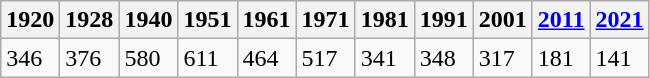<table class="wikitable">
<tr>
<th>1920</th>
<th>1928</th>
<th>1940</th>
<th>1951</th>
<th>1961</th>
<th>1971</th>
<th>1981</th>
<th>1991</th>
<th>2001</th>
<th><a href='#'>2011</a></th>
<th><a href='#'>2021</a></th>
</tr>
<tr>
<td>346</td>
<td>376</td>
<td>580</td>
<td>611</td>
<td>464</td>
<td>517</td>
<td>341</td>
<td>348</td>
<td>317</td>
<td>181</td>
<td>141</td>
</tr>
</table>
